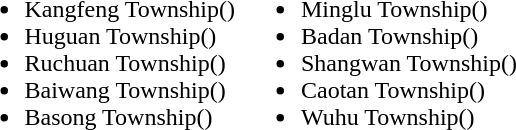<table>
<tr>
<td valign="top"><br><ul><li>Kangfeng Township()</li><li>Huguan Township()</li><li>Ruchuan Township()</li><li>Baiwang Township()</li><li>Basong Township()</li></ul></td>
<td valign="top"><br><ul><li>Minglu Township()</li><li>Badan Township()</li><li>Shangwan Township()</li><li>Caotan Township()</li><li>Wuhu Township()</li></ul></td>
</tr>
</table>
